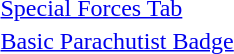<table>
<tr>
<td align=center></td>
<td><a href='#'>Special Forces Tab</a></td>
</tr>
<tr>
<td align=center></td>
<td><a href='#'>Basic Parachutist Badge</a></td>
</tr>
</table>
